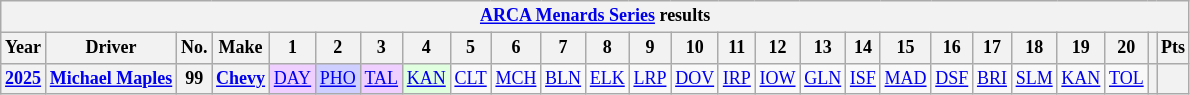<table class="wikitable" style="text-align:center; font-size:75%">
<tr>
<th colspan=27><a href='#'>ARCA Menards Series</a> results</th>
</tr>
<tr>
<th>Year</th>
<th>Driver</th>
<th>No.</th>
<th>Make</th>
<th>1</th>
<th>2</th>
<th>3</th>
<th>4</th>
<th>5</th>
<th>6</th>
<th>7</th>
<th>8</th>
<th>9</th>
<th>10</th>
<th>11</th>
<th>12</th>
<th>13</th>
<th>14</th>
<th>15</th>
<th>16</th>
<th>17</th>
<th>18</th>
<th>19</th>
<th>20</th>
<th></th>
<th>Pts</th>
</tr>
<tr>
<th><a href='#'>2025</a></th>
<th><a href='#'>Michael Maples</a></th>
<th>99</th>
<th><a href='#'>Chevy</a></th>
<td style="background:#EFCFFF;"><a href='#'>DAY</a><br></td>
<td style="background:#CFCFFF;"><a href='#'>PHO</a><br></td>
<td style="background:#EFCFFF;"><a href='#'>TAL</a><br></td>
<td style="background:#DFFFDF;"><a href='#'>KAN</a><br></td>
<td><a href='#'>CLT</a></td>
<td><a href='#'>MCH</a></td>
<td><a href='#'>BLN</a></td>
<td><a href='#'>ELK</a></td>
<td><a href='#'>LRP</a></td>
<td><a href='#'>DOV</a></td>
<td><a href='#'>IRP</a></td>
<td><a href='#'>IOW</a></td>
<td><a href='#'>GLN</a></td>
<td><a href='#'>ISF</a></td>
<td><a href='#'>MAD</a></td>
<td><a href='#'>DSF</a></td>
<td><a href='#'>BRI</a></td>
<td><a href='#'>SLM</a></td>
<td><a href='#'>KAN</a></td>
<td><a href='#'>TOL</a></td>
<th></th>
<th></th>
</tr>
</table>
